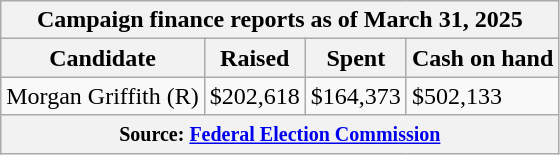<table class="wikitable sortable">
<tr>
<th colspan=4>Campaign finance reports as of March 31, 2025</th>
</tr>
<tr style="text-align:center;">
<th>Candidate</th>
<th>Raised</th>
<th>Spent</th>
<th>Cash on hand</th>
</tr>
<tr>
<td>Morgan Griffith (R)</td>
<td>$202,618</td>
<td>$164,373</td>
<td>$502,133</td>
</tr>
<tr>
<th colspan="4"><small>Source: <a href='#'>Federal Election Commission</a></small></th>
</tr>
</table>
